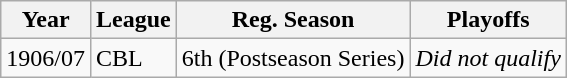<table class="wikitable">
<tr>
<th>Year</th>
<th>League</th>
<th>Reg. Season</th>
<th>Playoffs</th>
</tr>
<tr>
<td>1906/07</td>
<td>CBL</td>
<td>6th (Postseason Series)</td>
<td><em>Did not qualify</em></td>
</tr>
</table>
